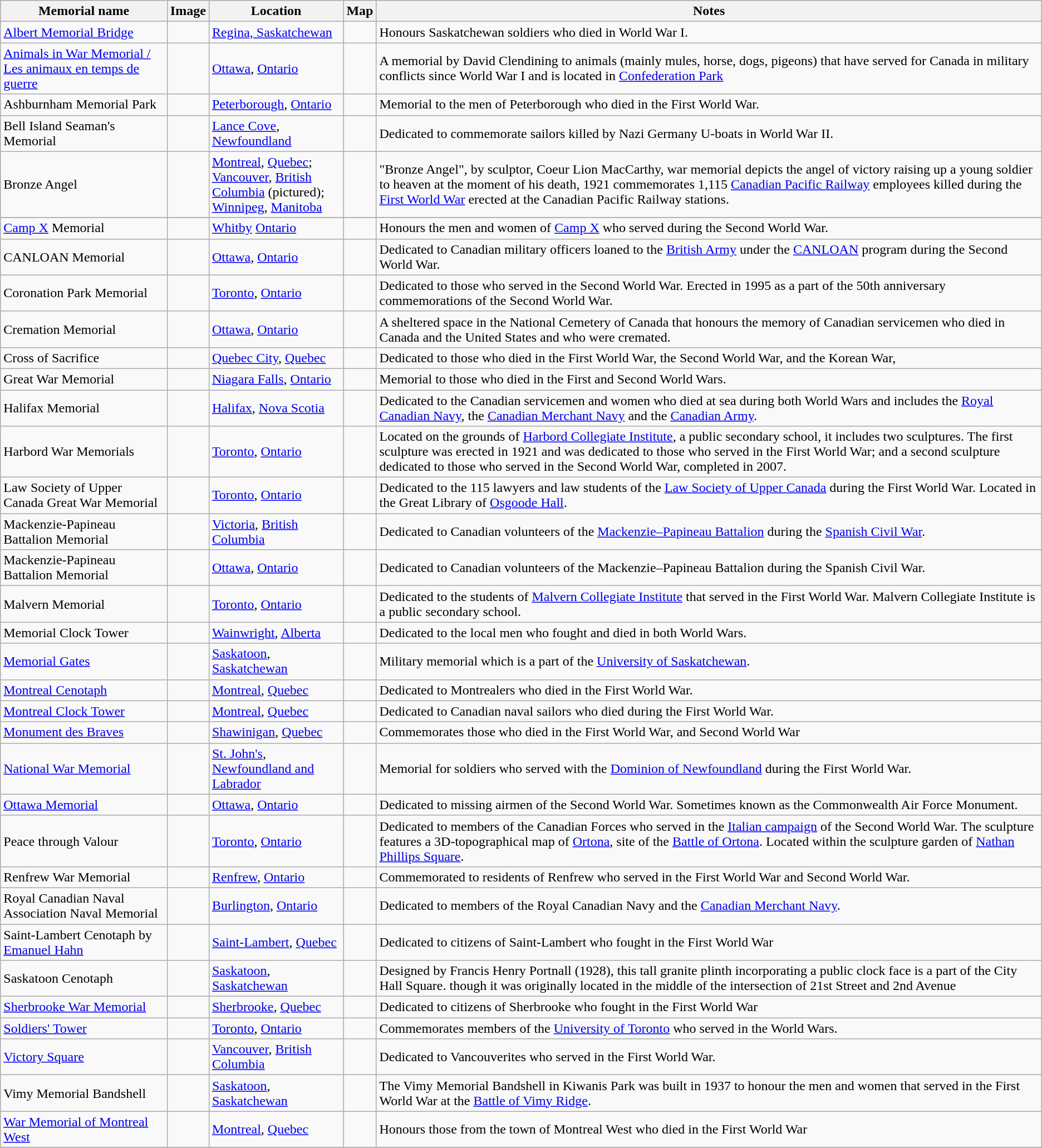<table class="wikitable sortable sticky-header" border="1">
<tr valign="middle">
<th scope="col">Memorial name</th>
<th scope="col" class="unsortable">Image</th>
<th scope="col">Location</th>
<th scope="col">Map</th>
<th scope="col" class="unsortable">Notes</th>
</tr>
<tr>
<td><a href='#'>Albert Memorial Bridge</a></td>
<td></td>
<td><a href='#'>Regina, Saskatchewan</a></td>
<td></td>
<td>Honours Saskatchewan soldiers who died in World War I.</td>
</tr>
<tr>
<td><a href='#'>Animals in War Memorial / Les animaux en temps de guerre</a></td>
<td></td>
<td><a href='#'>Ottawa</a>, <a href='#'>Ontario</a></td>
<td></td>
<td>A memorial by David Clendining to animals (mainly mules, horse, dogs, pigeons) that have served for Canada in military conflicts since World War I and is located in <a href='#'>Confederation Park</a></td>
</tr>
<tr>
<td>Ashburnham Memorial Park</td>
<td></td>
<td><a href='#'>Peterborough</a>, <a href='#'>Ontario</a></td>
<td></td>
<td>Memorial to the men of Peterborough who died in the First World War.</td>
</tr>
<tr>
<td>Bell Island Seaman's Memorial</td>
<td></td>
<td><a href='#'>Lance Cove</a>, <a href='#'>Newfoundland</a></td>
<td></td>
<td>Dedicated to commemorate sailors killed by Nazi Germany U-boats in World War II.</td>
</tr>
<tr>
<td>Bronze Angel</td>
<td></td>
<td><a href='#'>Montreal</a>, <a href='#'>Quebec</a>;<br><a href='#'>Vancouver</a>, <a href='#'>British Columbia</a> (pictured);<br><a href='#'>Winnipeg</a>, <a href='#'>Manitoba</a></td>
<td></td>
<td>"Bronze Angel", by sculptor, Coeur Lion MacCarthy, war memorial depicts the angel of victory raising up a young soldier to heaven at the moment of his death, 1921 commemorates 1,115 <a href='#'>Canadian Pacific Railway</a> employees killed during the <a href='#'>First World War</a> erected at the Canadian Pacific Railway stations.</td>
</tr>
<tr>
</tr>
<tr>
<td><a href='#'>Camp X</a> Memorial</td>
<td></td>
<td><a href='#'>Whitby</a> <a href='#'>Ontario</a></td>
<td></td>
<td>Honours the men and women of <a href='#'>Camp X</a> who served during the Second World War.</td>
</tr>
<tr>
<td>CANLOAN Memorial</td>
<td></td>
<td><a href='#'>Ottawa</a>, <a href='#'>Ontario</a></td>
<td></td>
<td>Dedicated to Canadian military officers loaned to the <a href='#'>British Army</a> under the <a href='#'>CANLOAN</a> program during the Second World War.</td>
</tr>
<tr>
<td>Coronation Park Memorial</td>
<td></td>
<td><a href='#'>Toronto</a>, <a href='#'>Ontario</a></td>
<td></td>
<td>Dedicated to those who served in the Second World War. Erected in 1995 as a part of the 50th anniversary commemorations of the Second World War.</td>
</tr>
<tr>
<td>Cremation Memorial</td>
<td></td>
<td><a href='#'>Ottawa</a>, <a href='#'>Ontario</a></td>
<td></td>
<td>A sheltered space in the National Cemetery of Canada that honours the memory of Canadian servicemen who died in Canada and the United States and who were cremated.</td>
</tr>
<tr>
<td>Cross of Sacrifice</td>
<td></td>
<td><a href='#'>Quebec City</a>, <a href='#'>Quebec</a></td>
<td></td>
<td>Dedicated to those who died in the First World War, the Second World War, and the Korean War,</td>
</tr>
<tr>
<td>Great War Memorial</td>
<td></td>
<td><a href='#'>Niagara Falls</a>, <a href='#'>Ontario</a></td>
<td></td>
<td>Memorial to those who died in the First and Second World Wars.</td>
</tr>
<tr>
<td>Halifax Memorial</td>
<td></td>
<td><a href='#'>Halifax</a>, <a href='#'>Nova Scotia</a></td>
<td></td>
<td>Dedicated to the Canadian servicemen and women who died at sea during both World Wars and includes the <a href='#'>Royal Canadian Navy</a>, the <a href='#'>Canadian Merchant Navy</a> and the <a href='#'>Canadian Army</a>.</td>
</tr>
<tr>
<td>Harbord War Memorials</td>
<td></td>
<td><a href='#'>Toronto</a>, <a href='#'>Ontario</a></td>
<td></td>
<td>Located on the grounds of <a href='#'>Harbord Collegiate Institute</a>, a public secondary school, it includes two sculptures. The first sculpture was erected in 1921 and was dedicated to those who served in the First World War; and a second sculpture dedicated to those who served in the Second World War, completed in 2007.</td>
</tr>
<tr>
<td>Law Society of Upper Canada Great War Memorial</td>
<td></td>
<td><a href='#'>Toronto</a>, <a href='#'>Ontario</a></td>
<td></td>
<td>Dedicated to the 115 lawyers and law students of the <a href='#'>Law Society of Upper Canada</a> during the First World War. Located in the Great Library of <a href='#'>Osgoode Hall</a>.</td>
</tr>
<tr>
<td>Mackenzie-Papineau Battalion Memorial</td>
<td></td>
<td><a href='#'>Victoria</a>, <a href='#'>British Columbia</a></td>
<td></td>
<td>Dedicated to Canadian volunteers of the <a href='#'>Mackenzie–Papineau Battalion</a> during the <a href='#'>Spanish Civil War</a>.</td>
</tr>
<tr>
<td>Mackenzie-Papineau Battalion Memorial</td>
<td></td>
<td><a href='#'>Ottawa</a>, <a href='#'>Ontario</a></td>
<td></td>
<td>Dedicated to Canadian volunteers of the Mackenzie–Papineau Battalion during the Spanish Civil War.</td>
</tr>
<tr>
<td>Malvern Memorial</td>
<td></td>
<td><a href='#'>Toronto</a>, <a href='#'>Ontario</a></td>
<td></td>
<td>Dedicated to the students of <a href='#'>Malvern Collegiate Institute</a> that served in the First World War. Malvern Collegiate Institute is a public secondary school.</td>
</tr>
<tr>
<td>Memorial Clock Tower</td>
<td></td>
<td><a href='#'>Wainwright</a>, <a href='#'>Alberta</a></td>
<td></td>
<td>Dedicated to the local men who fought and died in both World Wars.</td>
</tr>
<tr>
<td><a href='#'>Memorial Gates</a></td>
<td></td>
<td><a href='#'>Saskatoon</a>, <a href='#'>Saskatchewan</a></td>
<td></td>
<td>Military memorial which is a part of the <a href='#'>University of Saskatchewan</a>.</td>
</tr>
<tr>
<td><a href='#'>Montreal Cenotaph</a></td>
<td></td>
<td><a href='#'>Montreal</a>, <a href='#'>Quebec</a></td>
<td></td>
<td>Dedicated to Montrealers who died in the First World War.</td>
</tr>
<tr>
<td><a href='#'>Montreal Clock Tower</a></td>
<td></td>
<td><a href='#'>Montreal</a>, <a href='#'>Quebec</a></td>
<td></td>
<td>Dedicated to Canadian naval sailors who died during the First World War.</td>
</tr>
<tr>
<td><a href='#'>Monument des Braves</a></td>
<td></td>
<td><a href='#'>Shawinigan</a>, <a href='#'>Quebec</a></td>
<td></td>
<td>Commemorates those who died in the First World War, and Second World War</td>
</tr>
<tr>
<td><a href='#'>National War Memorial</a></td>
<td></td>
<td><a href='#'>St. John's</a>, <a href='#'>Newfoundland and Labrador</a></td>
<td></td>
<td>Memorial for soldiers who served with the <a href='#'>Dominion of Newfoundland</a> during the First World War.</td>
</tr>
<tr>
<td><a href='#'>Ottawa Memorial</a></td>
<td></td>
<td><a href='#'>Ottawa</a>, <a href='#'>Ontario</a></td>
<td></td>
<td>Dedicated to missing airmen of the Second World War. Sometimes known as the Commonwealth Air Force Monument.</td>
</tr>
<tr>
<td>Peace through Valour</td>
<td></td>
<td><a href='#'>Toronto</a>, <a href='#'>Ontario</a></td>
<td></td>
<td>Dedicated to members of the Canadian Forces who served in the <a href='#'>Italian campaign</a> of the Second World War. The sculpture features a 3D-topographical map of <a href='#'>Ortona</a>, site of the <a href='#'>Battle of Ortona</a>. Located within the sculpture garden of <a href='#'>Nathan Phillips Square</a>.</td>
</tr>
<tr>
<td>Renfrew War Memorial</td>
<td></td>
<td><a href='#'>Renfrew</a>, <a href='#'>Ontario</a></td>
<td></td>
<td>Commemorated to residents of Renfrew who served in the First World War and Second World War.</td>
</tr>
<tr>
<td>Royal Canadian Naval Association Naval Memorial</td>
<td></td>
<td><a href='#'>Burlington</a>, <a href='#'>Ontario</a></td>
<td></td>
<td>Dedicated to members of the Royal Canadian Navy and the <a href='#'>Canadian Merchant Navy</a>.</td>
</tr>
<tr>
<td>Saint-Lambert Cenotaph by <a href='#'>Emanuel Hahn</a></td>
<td></td>
<td><a href='#'>Saint-Lambert</a>, <a href='#'>Quebec</a></td>
<td></td>
<td>Dedicated to citizens of Saint-Lambert who fought in the First World War</td>
</tr>
<tr>
<td>Saskatoon Cenotaph</td>
<td></td>
<td><a href='#'>Saskatoon</a>, <a href='#'>Saskatchewan</a></td>
<td></td>
<td>Designed by Francis Henry Portnall (1928), this tall granite plinth incorporating a public clock face is a part of the City Hall Square. though it was originally located in the middle of the intersection of 21st Street and 2nd Avenue</td>
</tr>
<tr>
<td><a href='#'>Sherbrooke War Memorial</a></td>
<td></td>
<td><a href='#'>Sherbrooke</a>, <a href='#'>Quebec</a></td>
<td></td>
<td>Dedicated to citizens of Sherbrooke who fought in the First World War</td>
</tr>
<tr>
<td><a href='#'>Soldiers' Tower</a></td>
<td></td>
<td><a href='#'>Toronto</a>, <a href='#'>Ontario</a></td>
<td></td>
<td>Commemorates members of the <a href='#'>University of Toronto</a> who served in the World Wars.</td>
</tr>
<tr>
<td><a href='#'>Victory Square</a></td>
<td></td>
<td><a href='#'>Vancouver</a>, <a href='#'>British Columbia</a></td>
<td></td>
<td>Dedicated to Vancouverites who served in the First World War.</td>
</tr>
<tr>
<td>Vimy Memorial Bandshell</td>
<td></td>
<td><a href='#'>Saskatoon</a>, <a href='#'>Saskatchewan</a></td>
<td></td>
<td>The Vimy Memorial Bandshell in Kiwanis Park was built in 1937 to honour the men and women that served in the First World War at the <a href='#'>Battle of Vimy Ridge</a>.</td>
</tr>
<tr>
<td><a href='#'>War Memorial of Montreal West</a></td>
<td></td>
<td><a href='#'>Montreal</a>, <a href='#'>Quebec</a></td>
<td></td>
<td>Honours those from the town of Montreal West who died in the First World War</td>
</tr>
<tr>
</tr>
</table>
